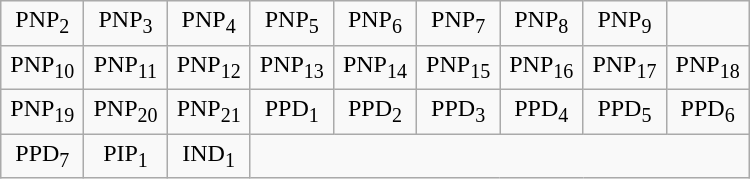<table class="wikitable" style="text-align:center" width="500px">
<tr>
<td>PNP<sub>2</sub></td>
<td>PNP<sub>3</sub></td>
<td>PNP<sub>4</sub></td>
<td>PNP<sub>5</sub></td>
<td>PNP<sub>6</sub></td>
<td>PNP<sub>7</sub></td>
<td>PNP<sub>8</sub></td>
<td>PNP<sub>9</sub></td>
</tr>
<tr>
<td>PNP<sub>10</sub></td>
<td>PNP<sub>11</sub></td>
<td>PNP<sub>12</sub></td>
<td>PNP<sub>13</sub></td>
<td>PNP<sub>14</sub></td>
<td>PNP<sub>15</sub></td>
<td>PNP<sub>16</sub></td>
<td>PNP<sub>17</sub></td>
<td>PNP<sub>18</sub></td>
</tr>
<tr>
<td>PNP<sub>19</sub></td>
<td>PNP<sub>20</sub></td>
<td>PNP<sub>21</sub></td>
<td>PPD<sub>1</sub></td>
<td>PPD<sub>2</sub></td>
<td>PPD<sub>3</sub></td>
<td>PPD<sub>4</sub></td>
<td>PPD<sub>5</sub></td>
<td>PPD<sub>6</sub></td>
</tr>
<tr>
<td>PPD<sub>7</sub></td>
<td>PIP<sub>1</sub></td>
<td>IND<sub>1</sub></td>
</tr>
</table>
